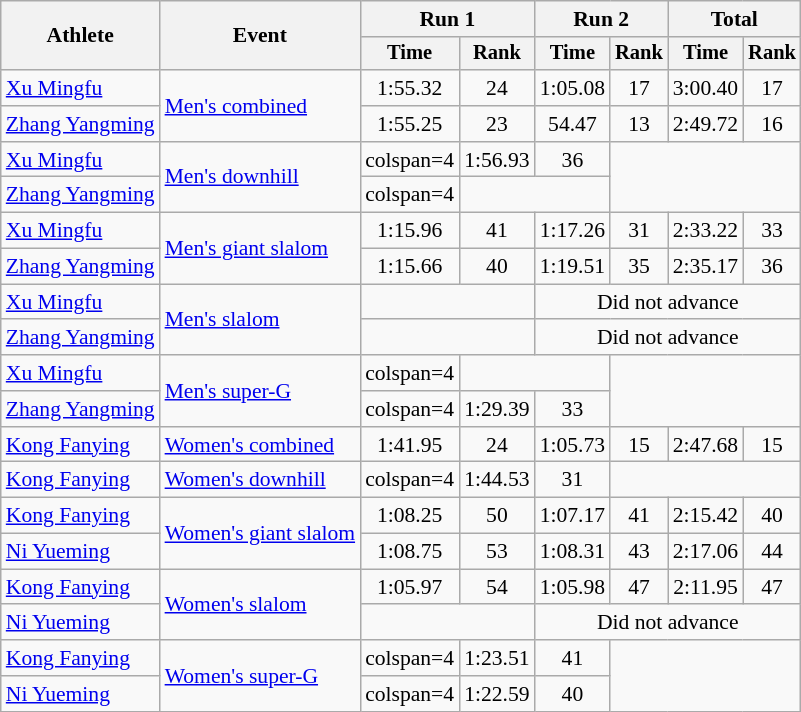<table class="wikitable" style="font-size:90%">
<tr>
<th rowspan=2>Athlete</th>
<th rowspan=2>Event</th>
<th colspan=2>Run 1</th>
<th colspan=2>Run 2</th>
<th colspan=2>Total</th>
</tr>
<tr style="font-size:95%">
<th>Time</th>
<th>Rank</th>
<th>Time</th>
<th>Rank</th>
<th>Time</th>
<th>Rank</th>
</tr>
<tr align=center>
<td align=left><a href='#'>Xu Mingfu</a></td>
<td align=left rowspan=2><a href='#'>Men's combined</a></td>
<td>1:55.32</td>
<td>24</td>
<td>1:05.08</td>
<td>17</td>
<td>3:00.40</td>
<td>17</td>
</tr>
<tr align=center>
<td align=left><a href='#'>Zhang Yangming</a></td>
<td>1:55.25</td>
<td>23</td>
<td>54.47</td>
<td>13</td>
<td>2:49.72</td>
<td>16</td>
</tr>
<tr align=center>
<td align=left><a href='#'>Xu Mingfu</a></td>
<td align=left rowspan=2><a href='#'>Men's downhill</a></td>
<td>colspan=4 </td>
<td>1:56.93</td>
<td>36</td>
</tr>
<tr align=center>
<td align=left><a href='#'>Zhang Yangming</a></td>
<td>colspan=4 </td>
<td colspan=2></td>
</tr>
<tr align=center>
<td align=left><a href='#'>Xu Mingfu</a></td>
<td align=left rowspan=2><a href='#'>Men's giant slalom</a></td>
<td>1:15.96</td>
<td>41</td>
<td>1:17.26</td>
<td>31</td>
<td>2:33.22</td>
<td>33</td>
</tr>
<tr align=center>
<td align=left><a href='#'>Zhang Yangming</a></td>
<td>1:15.66</td>
<td>40</td>
<td>1:19.51</td>
<td>35</td>
<td>2:35.17</td>
<td>36</td>
</tr>
<tr align=center>
<td align=left><a href='#'>Xu Mingfu</a></td>
<td align=left rowspan=2><a href='#'>Men's slalom</a></td>
<td colspan=2></td>
<td colspan=4>Did not advance</td>
</tr>
<tr align=center>
<td align=left><a href='#'>Zhang Yangming</a></td>
<td colspan=2></td>
<td colspan=4>Did not advance</td>
</tr>
<tr align=center>
<td align=left><a href='#'>Xu Mingfu</a></td>
<td align=left rowspan=2><a href='#'>Men's super-G</a></td>
<td>colspan=4 </td>
<td colspan=2></td>
</tr>
<tr align=center>
<td align=left><a href='#'>Zhang Yangming</a></td>
<td>colspan=4 </td>
<td>1:29.39</td>
<td>33</td>
</tr>
<tr align=center>
<td align=left><a href='#'>Kong Fanying</a></td>
<td align=left><a href='#'>Women's combined</a></td>
<td>1:41.95</td>
<td>24</td>
<td>1:05.73</td>
<td>15</td>
<td>2:47.68</td>
<td>15</td>
</tr>
<tr align=center>
<td align=left><a href='#'>Kong Fanying</a></td>
<td align=left><a href='#'>Women's downhill</a></td>
<td>colspan=4 </td>
<td>1:44.53</td>
<td>31</td>
</tr>
<tr align=center>
<td align=left><a href='#'>Kong Fanying</a></td>
<td align=left rowspan=2><a href='#'>Women's giant slalom</a></td>
<td>1:08.25</td>
<td>50</td>
<td>1:07.17</td>
<td>41</td>
<td>2:15.42</td>
<td>40</td>
</tr>
<tr align=center>
<td align=left><a href='#'>Ni Yueming</a></td>
<td>1:08.75</td>
<td>53</td>
<td>1:08.31</td>
<td>43</td>
<td>2:17.06</td>
<td>44</td>
</tr>
<tr align=center>
<td align=left><a href='#'>Kong Fanying</a></td>
<td align=left rowspan=2><a href='#'>Women's slalom</a></td>
<td>1:05.97</td>
<td>54</td>
<td>1:05.98</td>
<td>47</td>
<td>2:11.95</td>
<td>47</td>
</tr>
<tr align=center>
<td align=left><a href='#'>Ni Yueming</a></td>
<td colspan=2></td>
<td colspan=4>Did not advance</td>
</tr>
<tr align=center>
<td align=left><a href='#'>Kong Fanying</a></td>
<td align=left rowspan=2><a href='#'>Women's super-G</a></td>
<td>colspan=4 </td>
<td>1:23.51</td>
<td>41</td>
</tr>
<tr align=center>
<td align=left><a href='#'>Ni Yueming</a></td>
<td>colspan=4 </td>
<td>1:22.59</td>
<td>40</td>
</tr>
</table>
